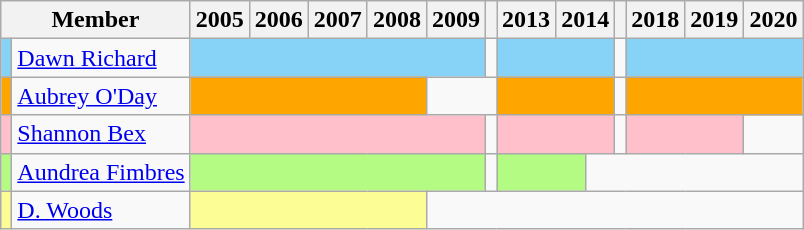<table class="wikitable">
<tr>
<th colspan=2>Member</th>
<th>2005</th>
<th>2006</th>
<th>2007</th>
<th>2008</th>
<th>2009</th>
<th></th>
<th>2013</th>
<th colspan="2">2014</th>
<th></th>
<th>2018</th>
<th>2019</th>
<th>2020</th>
</tr>
<tr>
<td style="background:#87D3F8;"></td>
<td><a href='#'>Dawn Richard</a><br></td>
<td colspan=5 style="text-align:center; background:#87D3F8"></td>
<td></td>
<td colspan=3 style="text-align:center; background:#87D3F8"></td>
<td></td>
<td colspan=4 style="text-align:center; background:#87D3F8"></td>
</tr>
<tr>
<td style="background:orange"></td>
<td><a href='#'>Aubrey O'Day</a><br></td>
<td colspan=4 style="text-align:center; background:orange"></td>
<td colspan="2"></td>
<td colspan="3" style="text-align:center; background:orange"></td>
<td></td>
<td colspan=4 style="text-align:center; background:orange"></td>
</tr>
<tr>
<td style="background:pink"></td>
<td><a href='#'>Shannon Bex</a><br></td>
<td colspan=5 style="text-align:center; background:pink"></td>
<td></td>
<td colspan=3 style="text-align:center; background:pink"></td>
<td></td>
<td colspan="2" style="text-align:center; background:pink"></td>
<td colspan="2"></td>
</tr>
<tr>
<td style="background:#B4FB84;"></td>
<td><a href='#'>Aundrea Fimbres</a><br></td>
<td colspan=5 style="text-align:center; background:#B4FB84"></td>
<td></td>
<td colspan=2 style="text-align:center; background:#B4FB84"></td>
<td colspan="6"></td>
</tr>
<tr>
<td style="background:#FDFD96"></td>
<td><a href='#'>D. Woods</a><br></td>
<td colspan=4 style="text-align:center; background:#FDFD96;"></td>
<td colspan="10"></td>
</tr>
</table>
